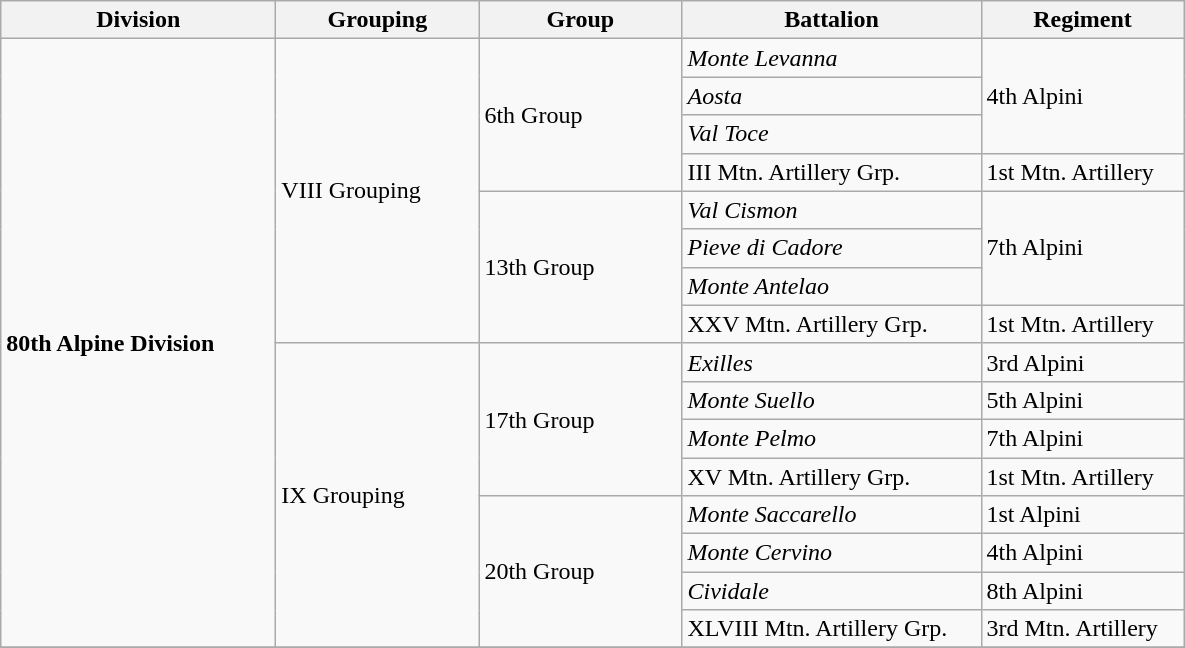<table class="wikitable">
<tr>
<th>Division</th>
<th>Grouping</th>
<th>Group</th>
<th>Battalion</th>
<th>Regiment</th>
</tr>
<tr>
<td rowspan="16" colspan="1" style="text-align: left; width: 11em;"><strong>80th Alpine Division</strong></td>
<td rowspan="8" colspan="1" style="text-align: left; width: 8em;">VIII Grouping</td>
<td rowspan="4" colspan="1" style="text-align: left; width: 8em;">6th Group</td>
<td rowspan="1" colspan="1" style="text-align: left; width: 12em;"> <em>Monte Levanna</em></td>
<td rowspan="3" colspan="1" style="text-align: left; width: 8em;">4th Alpini</td>
</tr>
<tr>
<td rowspan="1" colspan="1" style="text-align: left;"> <em>Aosta</em></td>
</tr>
<tr>
<td rowspan="1" colspan="1" style="text-align: left;"> <em>Val Toce</em></td>
</tr>
<tr>
<td rowspan="1" colspan="1" style="text-align: left;"> III Mtn. Artillery Grp.</td>
<td rowspan="1" colspan="1" style="text-align: left;">1st Mtn. Artillery</td>
</tr>
<tr>
<td rowspan="4" colspan="1" style="text-align: left;">13th Group</td>
<td rowspan="1" colspan="1" style="text-align: left;"> <em>Val Cismon</em></td>
<td rowspan="3" colspan="1" style="text-align: left;">7th Alpini</td>
</tr>
<tr>
<td rowspan="1" colspan="1" style="text-align: left;"> <em>Pieve di Cadore</em></td>
</tr>
<tr>
<td rowspan="1" colspan="1" style="text-align: left;"> <em>Monte Antelao</em></td>
</tr>
<tr>
<td rowspan="1" colspan="1" style="text-align: left;"> XXV Mtn. Artillery Grp.</td>
<td rowspan="1" colspan="1" style="text-align: left;">1st Mtn. Artillery</td>
</tr>
<tr>
<td rowspan="8" colspan="1" style="text-align: left;">IX Grouping</td>
<td rowspan="4" colspan="1" style="text-align: left;">17th Group</td>
<td rowspan="1" colspan="1" style="text-align: left;"> <em>Exilles</em></td>
<td rowspan="1" colspan="1" style="text-align: left;">3rd Alpini</td>
</tr>
<tr>
<td rowspan="1" colspan="1" style="text-align: left;"> <em>Monte Suello</em></td>
<td rowspan="1" colspan="1" style="text-align: left;">5th Alpini</td>
</tr>
<tr>
<td rowspan="1" colspan="1" style="text-align: left;"> <em>Monte Pelmo</em></td>
<td rowspan="1" colspan="1" style="text-align: left;">7th Alpini</td>
</tr>
<tr>
<td rowspan="1" colspan="1" style="text-align: left;"> XV Mtn. Artillery Grp.</td>
<td rowspan="1" colspan="1" style="text-align: left;">1st Mtn. Artillery</td>
</tr>
<tr>
<td rowspan="4" colspan="1" style="text-align: left;">20th Group</td>
<td rowspan="1" colspan="1" style="text-align: left;"> <em>Monte Saccarello</em></td>
<td rowspan="1" colspan="1" style="text-align: left;">1st Alpini</td>
</tr>
<tr>
<td rowspan="1" colspan="1" style="text-align: left;"> <em>Monte Cervino</em></td>
<td rowspan="1" colspan="1" style="text-align: left;">4th Alpini</td>
</tr>
<tr>
<td rowspan="1" colspan="1" style="text-align: left;"> <em>Cividale</em></td>
<td rowspan="1" colspan="1" style="text-align: left;">8th Alpini</td>
</tr>
<tr>
<td rowspan="1" colspan="1" style="text-align: left;"> XLVIII Mtn. Artillery Grp.</td>
<td rowspan="1" colspan="1" style="text-align: left;">3rd Mtn. Artillery</td>
</tr>
<tr>
</tr>
</table>
